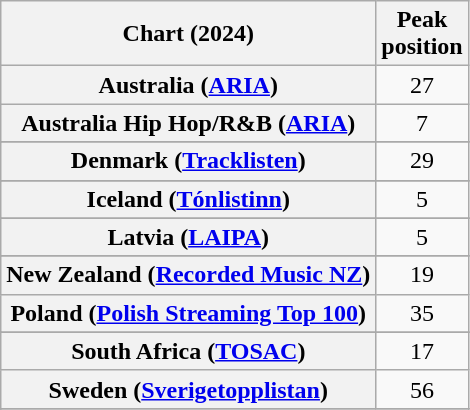<table class="wikitable sortable plainrowheaders" style="text-align:center">
<tr>
<th scope="col">Chart (2024)</th>
<th scope="col">Peak<br>position</th>
</tr>
<tr>
<th scope="row">Australia (<a href='#'>ARIA</a>)</th>
<td>27</td>
</tr>
<tr>
<th scope="row">Australia Hip Hop/R&B (<a href='#'>ARIA</a>)</th>
<td>7</td>
</tr>
<tr>
</tr>
<tr>
<th scope="row">Denmark (<a href='#'>Tracklisten</a>)</th>
<td>29</td>
</tr>
<tr>
</tr>
<tr>
<th scope="row">Iceland (<a href='#'>Tónlistinn</a>)</th>
<td>5</td>
</tr>
<tr>
</tr>
<tr>
<th scope="row">Latvia (<a href='#'>LAIPA</a>)</th>
<td>5</td>
</tr>
<tr>
</tr>
<tr>
<th scope="row">New Zealand (<a href='#'>Recorded Music NZ</a>)</th>
<td>19</td>
</tr>
<tr>
<th scope="row">Poland (<a href='#'>Polish Streaming Top 100</a>)</th>
<td>35</td>
</tr>
<tr>
</tr>
<tr>
<th scope="row">South Africa (<a href='#'>TOSAC</a>)</th>
<td>17</td>
</tr>
<tr>
<th scope="row">Sweden (<a href='#'>Sverigetopplistan</a>)</th>
<td>56</td>
</tr>
<tr>
</tr>
<tr>
</tr>
<tr>
</tr>
<tr>
</tr>
<tr>
</tr>
</table>
